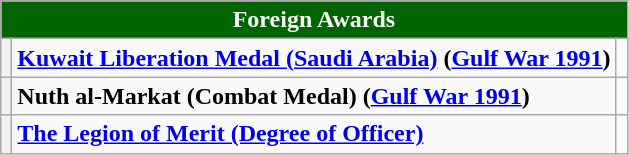<table class="wikitable">
<tr>
<th colspan="3" style="background:#006400; color:#FFFFFF; text-align:center"><strong>Foreign Awards</strong></th>
</tr>
<tr>
<th></th>
<td><strong><a href='#'>Kuwait Liberation Medal (Saudi Arabia)</a> (<a href='#'>Gulf War 1991</a>)</strong></td>
<td></td>
</tr>
<tr>
<th></th>
<td><strong>Nuth al-Markat (Combat Medal) (<a href='#'>Gulf War 1991</a>)</strong></td>
<td></td>
</tr>
<tr>
<th><strong></strong></th>
<td><strong><a href='#'>The Legion of Merit (Degree of Officer)</a></strong></td>
<td></td>
</tr>
</table>
